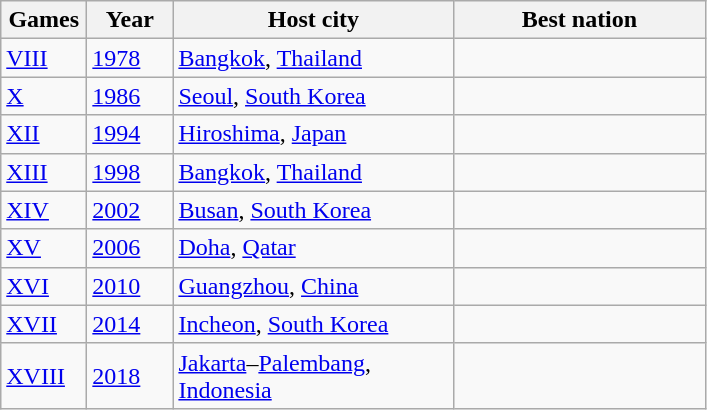<table class=wikitable>
<tr>
<th width=50>Games</th>
<th width=50>Year</th>
<th width=180>Host city</th>
<th width=160>Best nation</th>
</tr>
<tr>
<td><a href='#'>VIII</a></td>
<td><a href='#'>1978</a></td>
<td><a href='#'>Bangkok</a>, <a href='#'>Thailand</a></td>
<td></td>
</tr>
<tr>
<td><a href='#'>X</a></td>
<td><a href='#'>1986</a></td>
<td><a href='#'>Seoul</a>, <a href='#'>South Korea</a></td>
<td></td>
</tr>
<tr>
<td><a href='#'>XII</a></td>
<td><a href='#'>1994</a></td>
<td><a href='#'>Hiroshima</a>, <a href='#'>Japan</a></td>
<td></td>
</tr>
<tr>
<td><a href='#'>XIII</a></td>
<td><a href='#'>1998</a></td>
<td><a href='#'>Bangkok</a>, <a href='#'>Thailand</a></td>
<td></td>
</tr>
<tr>
<td><a href='#'>XIV</a></td>
<td><a href='#'>2002</a></td>
<td><a href='#'>Busan</a>, <a href='#'>South Korea</a></td>
<td></td>
</tr>
<tr>
<td><a href='#'>XV</a></td>
<td><a href='#'>2006</a></td>
<td><a href='#'>Doha</a>, <a href='#'>Qatar</a></td>
<td></td>
</tr>
<tr>
<td><a href='#'>XVI</a></td>
<td><a href='#'>2010</a></td>
<td><a href='#'>Guangzhou</a>, <a href='#'>China</a></td>
<td></td>
</tr>
<tr>
<td><a href='#'>XVII</a></td>
<td><a href='#'>2014</a></td>
<td><a href='#'>Incheon</a>, <a href='#'>South Korea</a></td>
<td></td>
</tr>
<tr>
<td><a href='#'>XVIII</a></td>
<td><a href='#'>2018</a></td>
<td><a href='#'>Jakarta</a>–<a href='#'>Palembang</a>, <a href='#'>Indonesia</a></td>
<td></td>
</tr>
</table>
